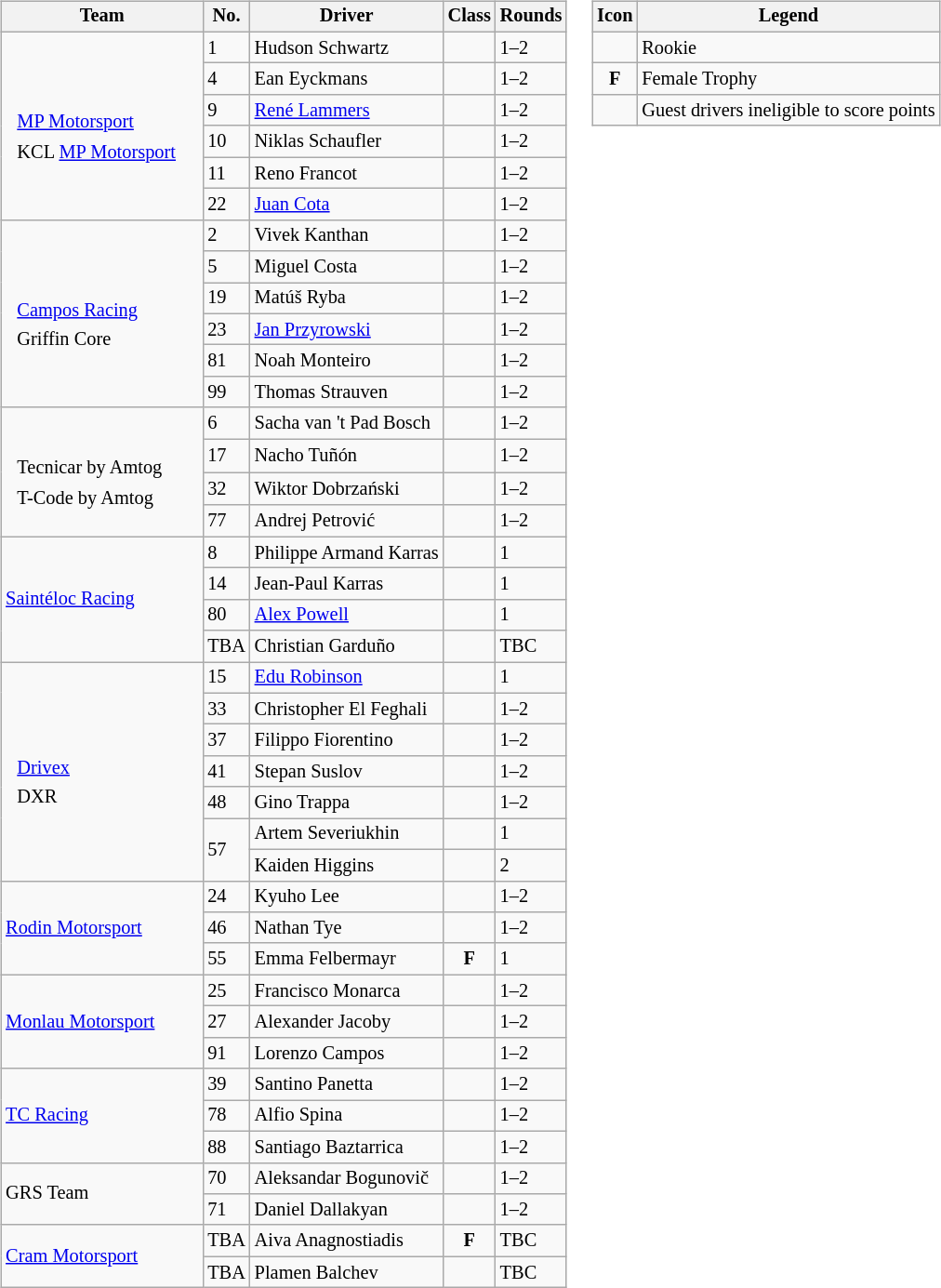<table>
<tr>
<td><br><table class="wikitable" style="font-size: 85%">
<tr>
<th>Team</th>
<th>No.</th>
<th>Driver</th>
<th>Class</th>
<th>Rounds</th>
</tr>
<tr>
<td rowspan=6><br><table class="wikitable" style="float: left; border-style: none;">
<tr>
<td rowspan=2 style="border-style: none"></td>
<td style="border-style: none"><a href='#'>MP Motorsport</a></td>
</tr>
<tr>
<td style="border-style: none">KCL <a href='#'>MP Motorsport</a></td>
</tr>
</table>
</td>
<td>1</td>
<td> Hudson Schwartz</td>
<td></td>
<td>1–2</td>
</tr>
<tr>
<td>4</td>
<td> Ean Eyckmans</td>
<td style="text-align:center"></td>
<td>1–2</td>
</tr>
<tr>
<td>9</td>
<td> <a href='#'>René Lammers</a></td>
<td></td>
<td>1–2</td>
</tr>
<tr>
<td>10</td>
<td> Niklas Schaufler</td>
<td style="text-align:center"></td>
<td>1–2</td>
</tr>
<tr>
<td>11</td>
<td> Reno Francot</td>
<td></td>
<td>1–2</td>
</tr>
<tr>
<td>22</td>
<td> <a href='#'>Juan Cota</a></td>
<td></td>
<td>1–2</td>
</tr>
<tr>
<td rowspan=6 nowrap><br><table class="wikitable" style="float: left; border-style: none;">
<tr>
<td rowspan=2 style="border-style: none"></td>
<td style="border-style: none"><a href='#'>Campos Racing</a></td>
</tr>
<tr>
<td style="border-style: none">Griffin Core</td>
</tr>
</table>
</td>
<td>2</td>
<td> Vivek Kanthan</td>
<td style="text-align:center"></td>
<td>1–2</td>
</tr>
<tr>
<td>5</td>
<td> Miguel Costa</td>
<td style="text-align:center"></td>
<td>1–2</td>
</tr>
<tr>
<td>19</td>
<td> Matúš Ryba</td>
<td></td>
<td>1–2</td>
</tr>
<tr>
<td>23</td>
<td> <a href='#'>Jan Przyrowski</a></td>
<td></td>
<td>1–2</td>
</tr>
<tr>
<td>81</td>
<td> Noah Monteiro</td>
<td style="text-align:center"></td>
<td>1–2</td>
</tr>
<tr>
<td>99</td>
<td nowrap> Thomas Strauven</td>
<td></td>
<td>1–2</td>
</tr>
<tr>
<td rowspan=4><br><table class="wikitable" style="float: left; border-style: none;">
<tr>
<td rowspan=2 style="border-style: none"></td>
<td style="border-style: none">Tecnicar by Amtog</td>
</tr>
<tr>
<td style="border-style: none">T-Code by Amtog</td>
</tr>
</table>
</td>
<td>6</td>
<td> Sacha van 't Pad Bosch</td>
<td style="text-align:center"></td>
<td>1–2</td>
</tr>
<tr>
<td>17</td>
<td> Nacho Tuñón</td>
<td style="text-align:center"></td>
<td>1–2</td>
</tr>
<tr>
<td>32</td>
<td> Wiktor Dobrzański</td>
<td></td>
<td>1–2</td>
</tr>
<tr>
<td>77</td>
<td> Andrej Petrović</td>
<td></td>
<td>1–2</td>
</tr>
<tr>
<td rowspan=4> <a href='#'>Saintéloc Racing</a></td>
<td>8</td>
<td nowrap> Philippe Armand Karras</td>
<td style="text-align:center"></td>
<td>1</td>
</tr>
<tr>
<td>14</td>
<td> Jean-Paul Karras</td>
<td style="text-align:center"></td>
<td>1</td>
</tr>
<tr>
<td>80</td>
<td> <a href='#'>Alex Powell</a></td>
<td></td>
<td>1</td>
</tr>
<tr>
<td>TBA</td>
<td> Christian Garduño</td>
<td style="text-align:center"></td>
<td>TBC</td>
</tr>
<tr>
<td rowspan=7><br><table class="wikitable" style="float: left; border-style: none;">
<tr>
<td rowspan=2 style="border-style: none"></td>
<td style="border-style: none"><a href='#'>Drivex</a></td>
</tr>
<tr>
<td style="border-style: none">DXR</td>
</tr>
</table>
</td>
<td>15</td>
<td> <a href='#'>Edu Robinson</a></td>
<td></td>
<td>1</td>
</tr>
<tr>
<td>33</td>
<td nowrap> Christopher El Feghali</td>
<td style="text-align:center"></td>
<td>1–2</td>
</tr>
<tr>
<td>37</td>
<td> Filippo Fiorentino</td>
<td></td>
<td>1–2</td>
</tr>
<tr>
<td>41</td>
<td> Stepan Suslov</td>
<td style="text-align:center"></td>
<td>1–2</td>
</tr>
<tr>
<td>48</td>
<td> Gino Trappa</td>
<td></td>
<td>1–2</td>
</tr>
<tr>
<td rowspan=2>57</td>
<td> Artem Severiukhin</td>
<td></td>
<td>1</td>
</tr>
<tr>
<td> Kaiden Higgins</td>
<td style="text-align:center"></td>
<td>2</td>
</tr>
<tr>
<td rowspan=3> <a href='#'>Rodin Motorsport</a></td>
<td>24</td>
<td> Kyuho Lee</td>
<td style="text-align:center"></td>
<td>1–2</td>
</tr>
<tr>
<td>46</td>
<td> Nathan Tye</td>
<td></td>
<td>1–2</td>
</tr>
<tr>
<td>55</td>
<td> Emma Felbermayr</td>
<td style="text-align:center" nowrap> <strong><span>F</span></strong></td>
<td>1</td>
</tr>
<tr>
<td rowspan=3> <a href='#'>Monlau Motorsport</a></td>
<td>25</td>
<td> Francisco Monarca</td>
<td style="text-align:center"></td>
<td>1–2</td>
</tr>
<tr>
<td>27</td>
<td> Alexander Jacoby</td>
<td></td>
<td>1–2</td>
</tr>
<tr>
<td>91</td>
<td> Lorenzo Campos</td>
<td style="text-align:center"></td>
<td>1–2</td>
</tr>
<tr>
<td rowspan=3> <a href='#'>TC Racing</a></td>
<td>39</td>
<td> Santino Panetta</td>
<td style="text-align:center"></td>
<td>1–2</td>
</tr>
<tr>
<td>78</td>
<td> Alfio Spina</td>
<td></td>
<td>1–2</td>
</tr>
<tr>
<td>88</td>
<td> Santiago Baztarrica</td>
<td></td>
<td>1–2</td>
</tr>
<tr>
<td rowspan=2> GRS Team</td>
<td>70</td>
<td> Aleksandar Bogunovič</td>
<td style="text-align:center"></td>
<td>1–2</td>
</tr>
<tr>
<td>71</td>
<td> Daniel Dallakyan</td>
<td style="text-align:center"></td>
<td>1–2</td>
</tr>
<tr>
<td rowspan=2> <a href='#'>Cram Motorsport</a></td>
<td>TBA</td>
<td> Aiva Anagnostiadis</td>
<td style="text-align:center"><strong><span>F</span></strong></td>
<td>TBC</td>
</tr>
<tr>
<td>TBA</td>
<td> Plamen Balchev</td>
<td style="text-align:center"></td>
<td>TBC</td>
</tr>
</table>
</td>
<td style="vertical-align:top"><br><table class="wikitable" style="font-size: 85%">
<tr>
<th>Icon</th>
<th>Legend</th>
</tr>
<tr>
<td style="text-align:center"></td>
<td>Rookie</td>
</tr>
<tr>
<td style="text-align:center"><strong><span>F</span></strong></td>
<td>Female Trophy</td>
</tr>
<tr>
<td style="text-align:center"></td>
<td>Guest drivers ineligible to score points</td>
</tr>
</table>
</td>
</tr>
</table>
